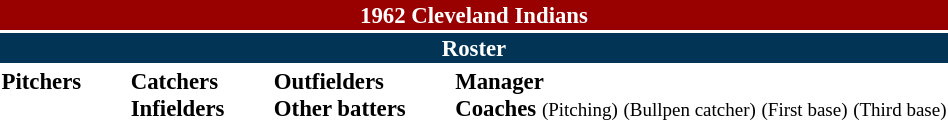<table class="toccolours" style="font-size: 95%;">
<tr>
<th colspan="10" style="background-color: #990000; color: white; text-align: center;">1962 Cleveland Indians</th>
</tr>
<tr>
<td colspan="10" style="background-color: #023456; color: white; text-align: center;"><strong>Roster</strong></td>
</tr>
<tr>
<td valign="top"><strong>Pitchers</strong><br>
















</td>
<td width="25px"></td>
<td valign="top"><strong>Catchers</strong><br>

<strong>Infielders</strong>









</td>
<td width="25px"></td>
<td valign="top"><strong>Outfielders</strong><br>








<strong>Other batters</strong>

</td>
<td width="25px"></td>
<td valign="top"><strong>Manager</strong><br>

<strong>Coaches</strong>
 <small>(Pitching)</small>
 <small>(Bullpen catcher)</small>
 <small>(First base)</small>
 <small>(Third base)</small></td>
</tr>
</table>
